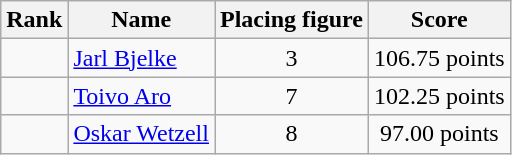<table class="wikitable" style="text-align:center">
<tr>
<th>Rank</th>
<th>Name</th>
<th>Placing figure</th>
<th>Score</th>
</tr>
<tr>
<td></td>
<td align=left><a href='#'>Jarl Bjelke</a></td>
<td>3</td>
<td>106.75 points</td>
</tr>
<tr>
<td></td>
<td align=left><a href='#'>Toivo Aro</a></td>
<td>7</td>
<td>102.25 points</td>
</tr>
<tr>
<td></td>
<td align=left><a href='#'>Oskar Wetzell</a></td>
<td>8</td>
<td>97.00 points</td>
</tr>
</table>
